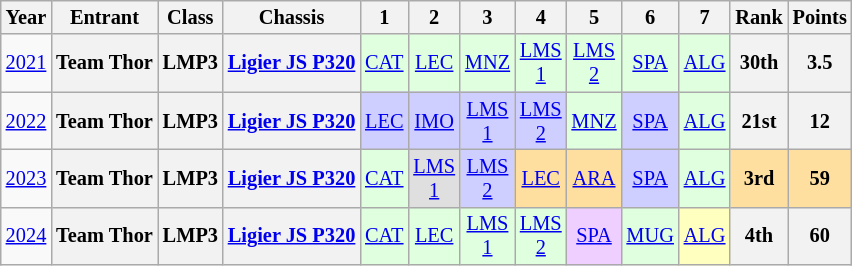<table class="wikitable" style="text-align:center; font-size:85%">
<tr>
<th>Year</th>
<th>Entrant</th>
<th>Class</th>
<th>Chassis</th>
<th>1</th>
<th>2</th>
<th>3</th>
<th>4</th>
<th>5</th>
<th>6</th>
<th>7</th>
<th>Rank</th>
<th>Points</th>
</tr>
<tr>
<td><a href='#'>2021</a></td>
<th>Team Thor</th>
<th>LMP3</th>
<th><a href='#'>Ligier JS P320</a></th>
<td style="background:#DFFFDF;"><a href='#'>CAT</a><br></td>
<td style="background:#DFFFDF;"><a href='#'>LEC</a><br></td>
<td style="background:#DFFFDF;"><a href='#'>MNZ</a><br></td>
<td style="background:#DFFFDF;"><a href='#'>LMS<br>1</a><br></td>
<td style="background:#DFFFDF;"><a href='#'>LMS<br>2</a><br></td>
<td style="background:#DFFFDF;"><a href='#'>SPA</a><br></td>
<td style="background:#DFFFDF;"><a href='#'>ALG</a><br></td>
<th>30th</th>
<th>3.5</th>
</tr>
<tr>
<td><a href='#'>2022</a></td>
<th>Team Thor</th>
<th>LMP3</th>
<th><a href='#'>Ligier JS P320</a></th>
<td style="background:#CFCFFF;"><a href='#'>LEC</a><br></td>
<td style="background:#CFCFFF;"><a href='#'>IMO</a><br></td>
<td style="background:#CFCFFF;"><a href='#'>LMS<br>1</a><br></td>
<td style="background:#CFCFFF;"><a href='#'>LMS<br>2</a><br></td>
<td style="background:#DFFFDF;"><a href='#'>MNZ</a><br></td>
<td style="background:#CFCFFF;"><a href='#'>SPA</a><br></td>
<td style="background:#DFFFDF;"><a href='#'>ALG</a><br></td>
<th>21st</th>
<th>12</th>
</tr>
<tr>
<td><a href='#'>2023</a></td>
<th>Team Thor</th>
<th>LMP3</th>
<th><a href='#'>Ligier JS P320</a></th>
<td style="background:#DFFFDF;"><a href='#'>CAT</a><br></td>
<td style="background:#DFDFDF;"><a href='#'>LMS<br>1</a><br></td>
<td style="background:#CFCFFF;"><a href='#'>LMS<br>2</a><br></td>
<td style="background:#FFDF9F;"><a href='#'>LEC</a><br></td>
<td style="background:#FFDF9F;"><a href='#'>ARA</a><br></td>
<td style="background:#CFCFFF;"><a href='#'>SPA</a><br></td>
<td style="background:#DFFFDF;"><a href='#'>ALG</a><br></td>
<th style="background:#FFDF9F;">3rd</th>
<th style="background:#FFDF9F;">59</th>
</tr>
<tr>
<td><a href='#'>2024</a></td>
<th>Team Thor</th>
<th>LMP3</th>
<th><a href='#'>Ligier JS P320</a></th>
<td style="background:#DFFFDF;"><a href='#'>CAT</a><br></td>
<td style="background:#DFFFDF;"><a href='#'>LEC</a><br></td>
<td style="background:#DFFFDF;"><a href='#'>LMS<br>1</a><br></td>
<td style="background:#DFFFDF;"><a href='#'>LMS<br>2</a><br></td>
<td style="background:#EFCFFF;"><a href='#'>SPA</a><br></td>
<td style="background:#DFFFDF;"><a href='#'>MUG</a><br></td>
<td style="background:#FFFFBF;"><a href='#'>ALG</a><br></td>
<th>4th</th>
<th>60</th>
</tr>
</table>
